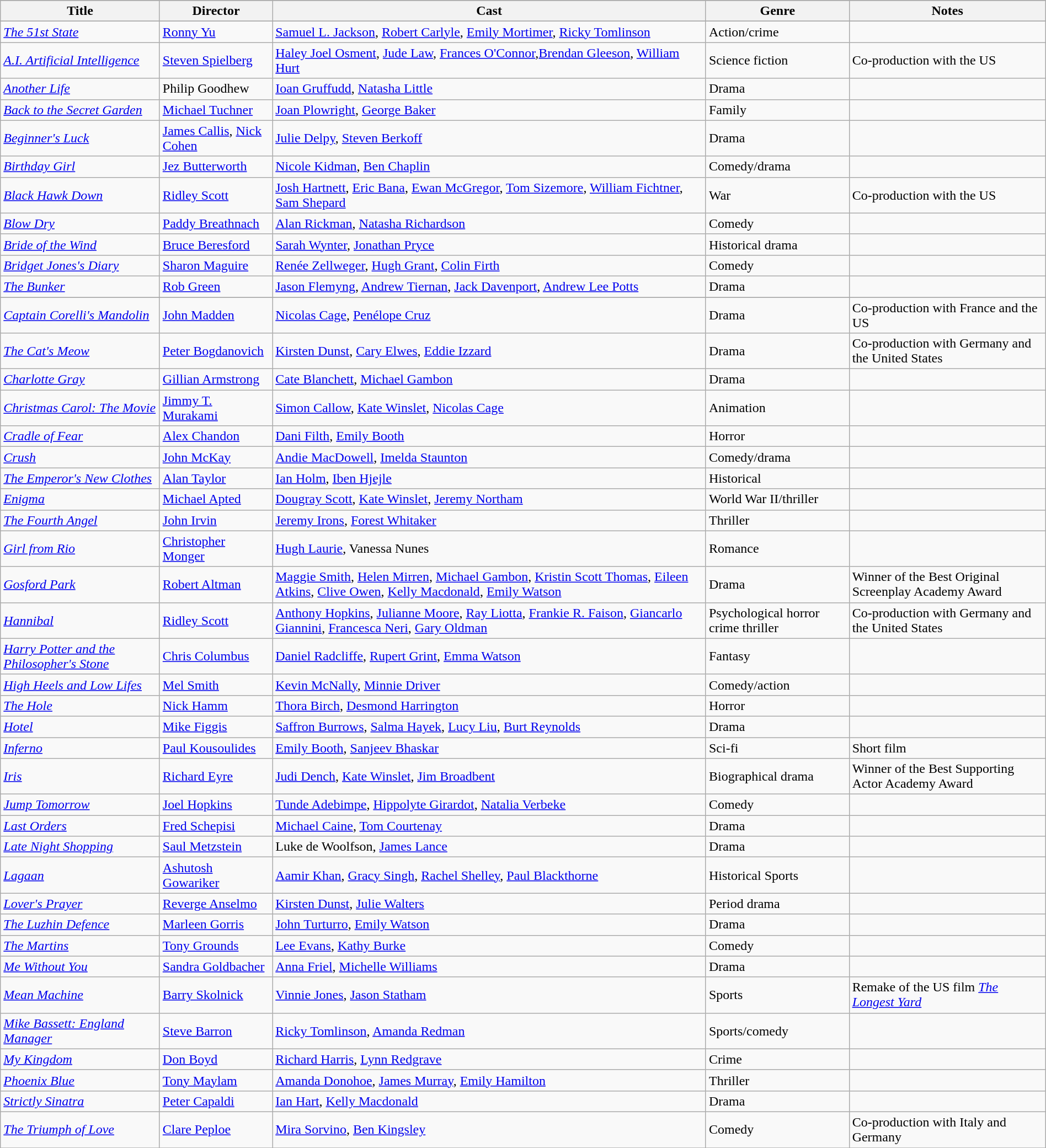<table class="wikitable sortable" style="width:100%;">
<tr>
</tr>
<tr>
<th>Title</th>
<th>Director</th>
<th>Cast</th>
<th>Genre</th>
<th>Notes</th>
</tr>
<tr>
</tr>
<tr>
<td><em><a href='#'>The 51st State</a></em></td>
<td><a href='#'>Ronny Yu</a></td>
<td><a href='#'>Samuel L. Jackson</a>, <a href='#'>Robert Carlyle</a>, <a href='#'>Emily Mortimer</a>, <a href='#'>Ricky Tomlinson</a></td>
<td>Action/crime</td>
<td></td>
</tr>
<tr>
<td><em><a href='#'>A.I. Artificial Intelligence</a></em></td>
<td><a href='#'>Steven Spielberg</a></td>
<td><a href='#'>Haley Joel Osment</a>, <a href='#'>Jude Law</a>, <a href='#'>Frances O'Connor</a>,<a href='#'>Brendan Gleeson</a>, <a href='#'>William Hurt</a></td>
<td>Science fiction</td>
<td>Co-production with the US</td>
</tr>
<tr>
<td><em><a href='#'>Another Life</a></em></td>
<td>Philip Goodhew</td>
<td><a href='#'>Ioan Gruffudd</a>, <a href='#'>Natasha Little</a></td>
<td>Drama</td>
<td></td>
</tr>
<tr>
<td><em><a href='#'>Back to the Secret Garden</a></em></td>
<td><a href='#'>Michael Tuchner</a></td>
<td><a href='#'>Joan Plowright</a>, <a href='#'>George Baker</a></td>
<td>Family</td>
<td></td>
</tr>
<tr>
<td><em><a href='#'>Beginner's Luck</a></em></td>
<td><a href='#'>James Callis</a>, <a href='#'>Nick Cohen</a></td>
<td><a href='#'>Julie Delpy</a>, <a href='#'>Steven Berkoff</a></td>
<td>Drama</td>
<td></td>
</tr>
<tr>
<td><em><a href='#'>Birthday Girl</a></em></td>
<td><a href='#'>Jez Butterworth</a></td>
<td><a href='#'>Nicole Kidman</a>, <a href='#'>Ben Chaplin</a></td>
<td>Comedy/drama</td>
<td></td>
</tr>
<tr>
<td><em><a href='#'>Black Hawk Down</a></em></td>
<td><a href='#'>Ridley Scott</a></td>
<td><a href='#'>Josh Hartnett</a>, <a href='#'>Eric Bana</a>, <a href='#'>Ewan McGregor</a>, <a href='#'>Tom Sizemore</a>, <a href='#'>William Fichtner</a>, <a href='#'>Sam Shepard</a></td>
<td>War</td>
<td>Co-production with the US</td>
</tr>
<tr>
<td><em><a href='#'>Blow Dry</a></em></td>
<td><a href='#'>Paddy Breathnach</a></td>
<td><a href='#'>Alan Rickman</a>, <a href='#'>Natasha Richardson</a></td>
<td>Comedy</td>
<td></td>
</tr>
<tr>
<td><em><a href='#'>Bride of the Wind</a></em></td>
<td><a href='#'>Bruce Beresford</a></td>
<td><a href='#'>Sarah Wynter</a>, <a href='#'>Jonathan Pryce</a></td>
<td>Historical drama</td>
<td></td>
</tr>
<tr>
<td><em><a href='#'>Bridget Jones's Diary</a></em></td>
<td><a href='#'>Sharon Maguire</a></td>
<td><a href='#'>Renée Zellweger</a>, <a href='#'>Hugh Grant</a>, <a href='#'>Colin Firth</a></td>
<td>Comedy</td>
<td></td>
</tr>
<tr>
<td><em><a href='#'>The Bunker</a></em></td>
<td><a href='#'>Rob Green</a></td>
<td><a href='#'>Jason Flemyng</a>, <a href='#'>Andrew Tiernan</a>, <a href='#'>Jack Davenport</a>, <a href='#'>Andrew Lee Potts</a></td>
<td>Drama</td>
<td></td>
</tr>
<tr>
</tr>
<tr>
<td><em><a href='#'>Captain Corelli's Mandolin</a></em></td>
<td><a href='#'>John Madden</a></td>
<td><a href='#'>Nicolas Cage</a>, <a href='#'>Penélope Cruz</a></td>
<td>Drama</td>
<td>Co-production with France and the US</td>
</tr>
<tr>
<td><em><a href='#'>The Cat's Meow</a></em></td>
<td><a href='#'>Peter Bogdanovich</a></td>
<td><a href='#'>Kirsten Dunst</a>, <a href='#'>Cary Elwes</a>, <a href='#'>Eddie Izzard</a></td>
<td>Drama</td>
<td>Co-production with Germany and the United States</td>
</tr>
<tr>
<td><em><a href='#'>Charlotte Gray</a></em></td>
<td><a href='#'>Gillian Armstrong</a></td>
<td><a href='#'>Cate Blanchett</a>, <a href='#'>Michael Gambon</a></td>
<td>Drama</td>
<td></td>
</tr>
<tr>
<td><em><a href='#'>Christmas Carol: The Movie</a></em></td>
<td><a href='#'>Jimmy T. Murakami</a></td>
<td><a href='#'>Simon Callow</a>, <a href='#'>Kate Winslet</a>, <a href='#'>Nicolas Cage</a></td>
<td>Animation</td>
<td></td>
</tr>
<tr>
<td><em><a href='#'>Cradle of Fear</a></em></td>
<td><a href='#'>Alex Chandon</a></td>
<td><a href='#'>Dani Filth</a>, <a href='#'>Emily Booth</a></td>
<td>Horror</td>
<td></td>
</tr>
<tr>
<td><em><a href='#'>Crush</a></em></td>
<td><a href='#'>John McKay</a></td>
<td><a href='#'>Andie MacDowell</a>, <a href='#'>Imelda Staunton</a></td>
<td>Comedy/drama</td>
<td></td>
</tr>
<tr>
<td><em><a href='#'>The Emperor's New Clothes</a></em></td>
<td><a href='#'>Alan Taylor</a></td>
<td><a href='#'>Ian Holm</a>, <a href='#'>Iben Hjejle</a></td>
<td>Historical</td>
<td></td>
</tr>
<tr>
<td><em><a href='#'>Enigma</a></em></td>
<td><a href='#'>Michael Apted</a></td>
<td><a href='#'>Dougray Scott</a>, <a href='#'>Kate Winslet</a>, <a href='#'>Jeremy Northam</a></td>
<td>World War II/thriller</td>
<td></td>
</tr>
<tr>
<td><em><a href='#'>The Fourth Angel</a></em></td>
<td><a href='#'>John Irvin</a></td>
<td><a href='#'>Jeremy Irons</a>, <a href='#'>Forest Whitaker</a></td>
<td>Thriller</td>
<td></td>
</tr>
<tr>
<td><em><a href='#'>Girl from Rio</a></em></td>
<td><a href='#'>Christopher Monger</a></td>
<td><a href='#'>Hugh Laurie</a>, Vanessa Nunes</td>
<td>Romance</td>
<td></td>
</tr>
<tr>
<td><em><a href='#'>Gosford Park</a></em></td>
<td><a href='#'>Robert Altman</a></td>
<td><a href='#'>Maggie Smith</a>, <a href='#'>Helen Mirren</a>, <a href='#'>Michael Gambon</a>, <a href='#'>Kristin Scott Thomas</a>, <a href='#'>Eileen Atkins</a>, <a href='#'>Clive Owen</a>, <a href='#'>Kelly Macdonald</a>, <a href='#'>Emily Watson</a></td>
<td>Drama</td>
<td>Winner of the Best Original Screenplay Academy Award</td>
</tr>
<tr>
<td><em><a href='#'>Hannibal</a></em></td>
<td><a href='#'>Ridley Scott</a></td>
<td><a href='#'>Anthony Hopkins</a>, <a href='#'>Julianne Moore</a>, <a href='#'>Ray Liotta</a>, <a href='#'>Frankie R. Faison</a>, <a href='#'>Giancarlo Giannini</a>, <a href='#'>Francesca Neri</a>, <a href='#'>Gary Oldman</a></td>
<td>Psychological horror crime thriller</td>
<td>Co-production with Germany and the United States</td>
</tr>
<tr>
<td><em><a href='#'>Harry Potter and the Philosopher's Stone</a></em></td>
<td><a href='#'>Chris Columbus</a></td>
<td><a href='#'>Daniel Radcliffe</a>, <a href='#'>Rupert Grint</a>, <a href='#'>Emma Watson</a></td>
<td>Fantasy</td>
<td></td>
</tr>
<tr>
<td><em><a href='#'>High Heels and Low Lifes</a></em></td>
<td><a href='#'>Mel Smith</a></td>
<td><a href='#'>Kevin McNally</a>, <a href='#'>Minnie Driver</a></td>
<td>Comedy/action</td>
<td></td>
</tr>
<tr>
<td><em><a href='#'>The Hole</a></em></td>
<td><a href='#'>Nick Hamm</a></td>
<td><a href='#'>Thora Birch</a>, <a href='#'>Desmond Harrington</a></td>
<td>Horror</td>
<td></td>
</tr>
<tr>
<td><em><a href='#'>Hotel</a></em></td>
<td><a href='#'>Mike Figgis</a></td>
<td><a href='#'>Saffron Burrows</a>, <a href='#'>Salma Hayek</a>, <a href='#'>Lucy Liu</a>, <a href='#'>Burt Reynolds</a></td>
<td>Drama</td>
<td></td>
</tr>
<tr>
<td><em><a href='#'>Inferno</a></em></td>
<td><a href='#'>Paul Kousoulides</a></td>
<td><a href='#'>Emily Booth</a>, <a href='#'>Sanjeev Bhaskar</a></td>
<td>Sci-fi</td>
<td>Short film</td>
</tr>
<tr>
<td><em><a href='#'>Iris</a></em></td>
<td><a href='#'>Richard Eyre</a></td>
<td><a href='#'>Judi Dench</a>, <a href='#'>Kate Winslet</a>, <a href='#'>Jim Broadbent</a></td>
<td>Biographical drama</td>
<td>Winner of the Best Supporting Actor Academy Award</td>
</tr>
<tr>
<td><em><a href='#'>Jump Tomorrow</a></em></td>
<td><a href='#'>Joel Hopkins</a></td>
<td><a href='#'>Tunde Adebimpe</a>, <a href='#'>Hippolyte Girardot</a>, <a href='#'>Natalia Verbeke</a></td>
<td>Comedy</td>
<td></td>
</tr>
<tr>
<td><em><a href='#'>Last Orders</a></em></td>
<td><a href='#'>Fred Schepisi</a></td>
<td><a href='#'>Michael Caine</a>, <a href='#'>Tom Courtenay</a></td>
<td>Drama</td>
<td></td>
</tr>
<tr>
<td><em><a href='#'>Late Night Shopping</a></em></td>
<td><a href='#'>Saul Metzstein</a></td>
<td>Luke de Woolfson, <a href='#'>James Lance</a></td>
<td>Drama</td>
<td></td>
</tr>
<tr>
<td><em><a href='#'>Lagaan</a></em></td>
<td><a href='#'>Ashutosh Gowariker</a></td>
<td><a href='#'>Aamir Khan</a>, <a href='#'>Gracy Singh</a>, <a href='#'>Rachel Shelley</a>, <a href='#'>Paul Blackthorne</a></td>
<td>Historical Sports</td>
<td></td>
</tr>
<tr>
<td><em><a href='#'>Lover's Prayer</a></em></td>
<td><a href='#'>Reverge Anselmo</a></td>
<td><a href='#'>Kirsten Dunst</a>, <a href='#'>Julie Walters</a></td>
<td>Period drama</td>
<td></td>
</tr>
<tr>
<td><em><a href='#'>The Luzhin Defence</a></em></td>
<td><a href='#'>Marleen Gorris</a></td>
<td><a href='#'>John Turturro</a>, <a href='#'>Emily Watson</a></td>
<td>Drama</td>
<td></td>
</tr>
<tr>
<td><em><a href='#'>The Martins</a></em></td>
<td><a href='#'>Tony Grounds</a></td>
<td><a href='#'>Lee Evans</a>, <a href='#'>Kathy Burke</a></td>
<td>Comedy</td>
<td></td>
</tr>
<tr>
<td><em><a href='#'>Me Without You</a></em></td>
<td><a href='#'>Sandra Goldbacher</a></td>
<td><a href='#'>Anna Friel</a>, <a href='#'>Michelle Williams</a></td>
<td>Drama</td>
<td></td>
</tr>
<tr>
<td><em><a href='#'>Mean Machine</a></em></td>
<td><a href='#'>Barry Skolnick</a></td>
<td><a href='#'>Vinnie Jones</a>, <a href='#'>Jason Statham</a></td>
<td>Sports</td>
<td>Remake of the US film <em><a href='#'>The Longest Yard</a></em></td>
</tr>
<tr>
<td><em><a href='#'>Mike Bassett: England Manager</a></em></td>
<td><a href='#'>Steve Barron</a></td>
<td><a href='#'>Ricky Tomlinson</a>, <a href='#'>Amanda Redman</a></td>
<td>Sports/comedy</td>
<td></td>
</tr>
<tr>
<td><em><a href='#'>My Kingdom</a></em></td>
<td><a href='#'>Don Boyd</a></td>
<td><a href='#'>Richard Harris</a>, <a href='#'>Lynn Redgrave</a></td>
<td>Crime</td>
<td></td>
</tr>
<tr>
<td><em><a href='#'>Phoenix Blue</a></em></td>
<td><a href='#'>Tony Maylam</a></td>
<td><a href='#'>Amanda Donohoe</a>, <a href='#'>James Murray</a>, <a href='#'>Emily Hamilton</a></td>
<td>Thriller</td>
<td></td>
</tr>
<tr>
<td><em><a href='#'>Strictly Sinatra</a></em></td>
<td><a href='#'>Peter Capaldi</a></td>
<td><a href='#'>Ian Hart</a>, <a href='#'>Kelly Macdonald</a></td>
<td>Drama</td>
<td></td>
</tr>
<tr>
<td><em><a href='#'>The Triumph of Love</a></em></td>
<td><a href='#'>Clare Peploe</a></td>
<td><a href='#'>Mira Sorvino</a>, <a href='#'>Ben Kingsley</a></td>
<td>Comedy</td>
<td>Co-production with Italy and Germany</td>
</tr>
<tr>
</tr>
</table>
